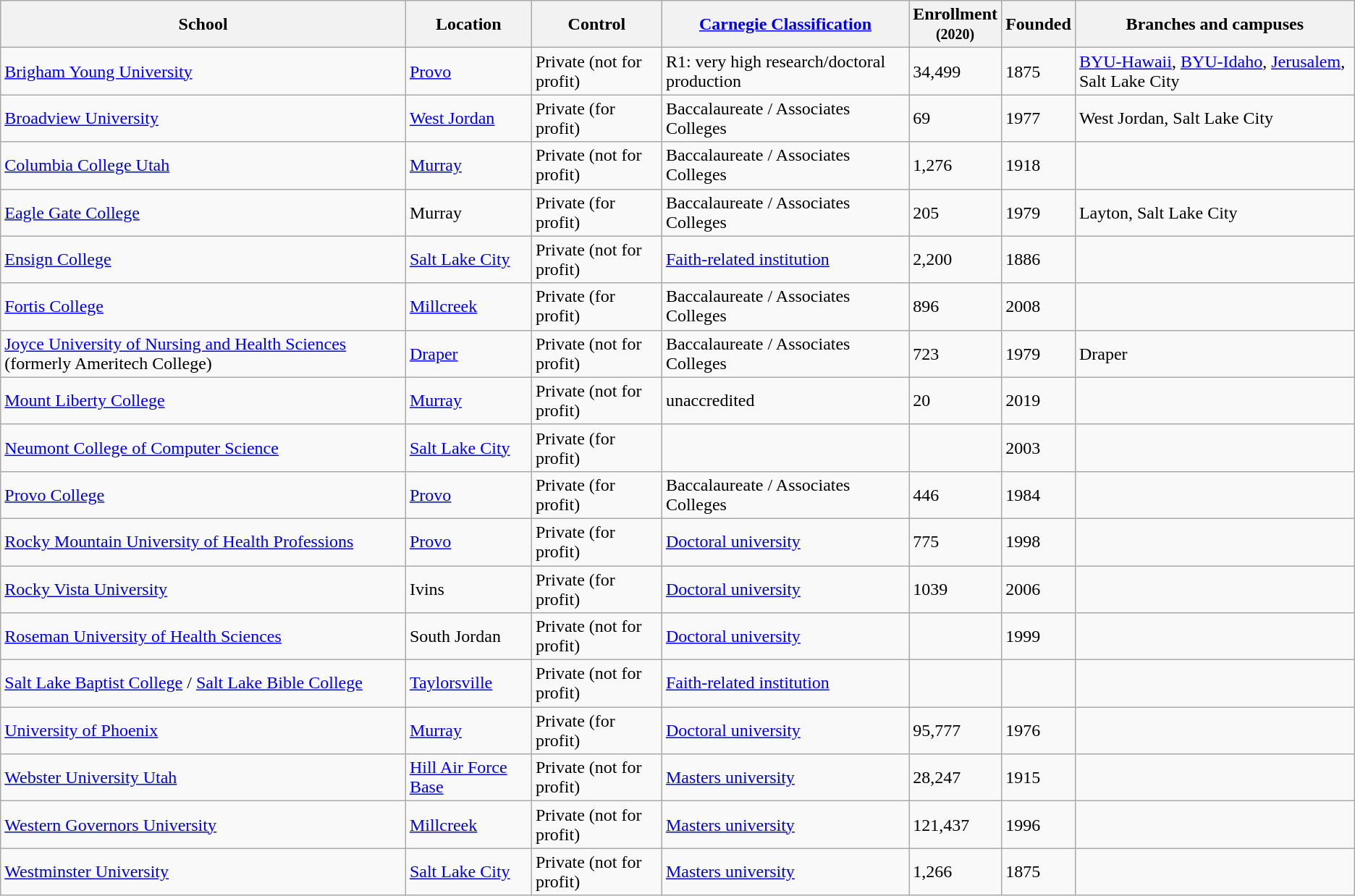<table class="wikitable sortable"}>
<tr>
<th>School</th>
<th>Location</th>
<th>Control</th>
<th><a href='#'>Carnegie Classification</a></th>
<th>Enrollment<br><small>(2020)</small></th>
<th>Founded</th>
<th>Branches and campuses</th>
</tr>
<tr>
<td><a href='#'>Brigham Young University</a></td>
<td><a href='#'>Provo</a></td>
<td>Private (not for profit)</td>
<td>R1: very high research/doctoral production </td>
<td>34,499</td>
<td>1875</td>
<td><a href='#'>BYU-Hawaii</a>, <a href='#'>BYU-Idaho</a>, <a href='#'>Jerusalem</a>, Salt Lake City</td>
</tr>
<tr>
<td><a href='#'>Broadview University</a></td>
<td><a href='#'>West Jordan</a></td>
<td>Private (for profit)</td>
<td>Baccalaureate / Associates Colleges</td>
<td>69</td>
<td>1977</td>
<td>West Jordan, Salt Lake City</td>
</tr>
<tr>
<td><a href='#'>Columbia College Utah</a></td>
<td><a href='#'>Murray</a></td>
<td>Private (not for profit)</td>
<td>Baccalaureate / Associates Colleges</td>
<td>1,276</td>
<td>1918</td>
<td></td>
</tr>
<tr>
<td><a href='#'>Eagle Gate College</a></td>
<td>Murray</td>
<td>Private (for profit)</td>
<td>Baccalaureate / Associates Colleges</td>
<td>205</td>
<td>1979</td>
<td>Layton, Salt Lake City</td>
</tr>
<tr>
<td><a href='#'>Ensign College</a></td>
<td><a href='#'>Salt Lake City</a></td>
<td>Private (not for profit)</td>
<td><a href='#'>Faith-related institution</a></td>
<td>2,200</td>
<td>1886</td>
<td></td>
</tr>
<tr>
<td><a href='#'>Fortis College</a></td>
<td><a href='#'>Millcreek</a></td>
<td>Private (for profit)</td>
<td>Baccalaureate / Associates Colleges</td>
<td>896</td>
<td>2008</td>
<td></td>
</tr>
<tr>
<td><a href='#'>Joyce University of Nursing and Health Sciences</a> (formerly Ameritech College)</td>
<td><a href='#'>Draper</a></td>
<td>Private (not for profit)</td>
<td>Baccalaureate / Associates Colleges</td>
<td>723</td>
<td>1979</td>
<td>Draper</td>
</tr>
<tr>
<td><a href='#'>Mount Liberty College</a></td>
<td><a href='#'>Murray</a></td>
<td>Private (not for profit)</td>
<td>unaccredited</td>
<td>20</td>
<td>2019</td>
<td></td>
</tr>
<tr>
<td><a href='#'>Neumont College of Computer Science</a></td>
<td><a href='#'>Salt Lake City</a></td>
<td>Private (for profit)</td>
<td></td>
<td></td>
<td>2003</td>
<td></td>
</tr>
<tr>
<td><a href='#'>Provo College</a></td>
<td><a href='#'>Provo</a></td>
<td>Private (for profit)</td>
<td>Baccalaureate / Associates Colleges</td>
<td>446</td>
<td>1984</td>
<td></td>
</tr>
<tr>
<td><a href='#'>Rocky Mountain University of Health Professions</a></td>
<td><a href='#'>Provo</a></td>
<td>Private (for profit)</td>
<td><a href='#'>Doctoral university</a></td>
<td>775</td>
<td>1998</td>
<td></td>
</tr>
<tr>
<td><a href='#'>Rocky Vista University</a></td>
<td>Ivins</td>
<td>Private (for profit)</td>
<td><a href='#'>Doctoral university</a></td>
<td>1039</td>
<td>2006</td>
<td></td>
</tr>
<tr>
<td><a href='#'>Roseman University of Health Sciences</a></td>
<td>South Jordan</td>
<td>Private (not for profit)</td>
<td><a href='#'>Doctoral university</a></td>
<td></td>
<td>1999</td>
<td></td>
</tr>
<tr>
<td><a href='#'>Salt Lake Baptist College</a> / <a href='#'>Salt Lake Bible College</a></td>
<td><a href='#'>Taylorsville</a></td>
<td>Private (not for profit)</td>
<td><a href='#'>Faith-related institution</a></td>
<td></td>
<td></td>
<td></td>
</tr>
<tr>
<td><a href='#'>University of Phoenix</a></td>
<td><a href='#'>Murray</a></td>
<td>Private (for profit)</td>
<td><a href='#'>Doctoral university</a></td>
<td>95,777</td>
<td>1976</td>
<td></td>
</tr>
<tr>
<td><a href='#'>Webster University Utah</a></td>
<td><a href='#'>Hill Air Force Base</a></td>
<td>Private (not for profit)</td>
<td><a href='#'>Masters university</a></td>
<td>28,247</td>
<td>1915</td>
<td></td>
</tr>
<tr>
<td><a href='#'>Western Governors University</a></td>
<td><a href='#'>Millcreek</a></td>
<td>Private (not for profit)</td>
<td><a href='#'>Masters university</a></td>
<td>121,437</td>
<td>1996</td>
<td></td>
</tr>
<tr>
<td><a href='#'>Westminster University</a></td>
<td><a href='#'>Salt Lake City</a></td>
<td>Private (not for profit)</td>
<td><a href='#'>Masters university</a></td>
<td>1,266</td>
<td>1875</td>
<td></td>
</tr>
</table>
